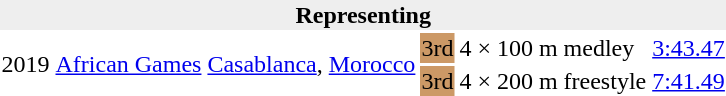<table>
<tr>
<th bgcolor="#eeeeee" colspan="6">Representing </th>
</tr>
<tr>
<td rowspan=2>2019</td>
<td rowspan=2><a href='#'>African Games</a></td>
<td rowspan=2 align=left> <a href='#'>Casablanca</a>, <a href='#'>Morocco</a></td>
<td bgcolor="cc9966">3rd</td>
<td>4 × 100 m medley</td>
<td><a href='#'>3:43.47</a></td>
</tr>
<tr>
<td bgcolor="cc9966">3rd</td>
<td>4 × 200 m freestyle</td>
<td><a href='#'>7:41.49</a></td>
</tr>
</table>
